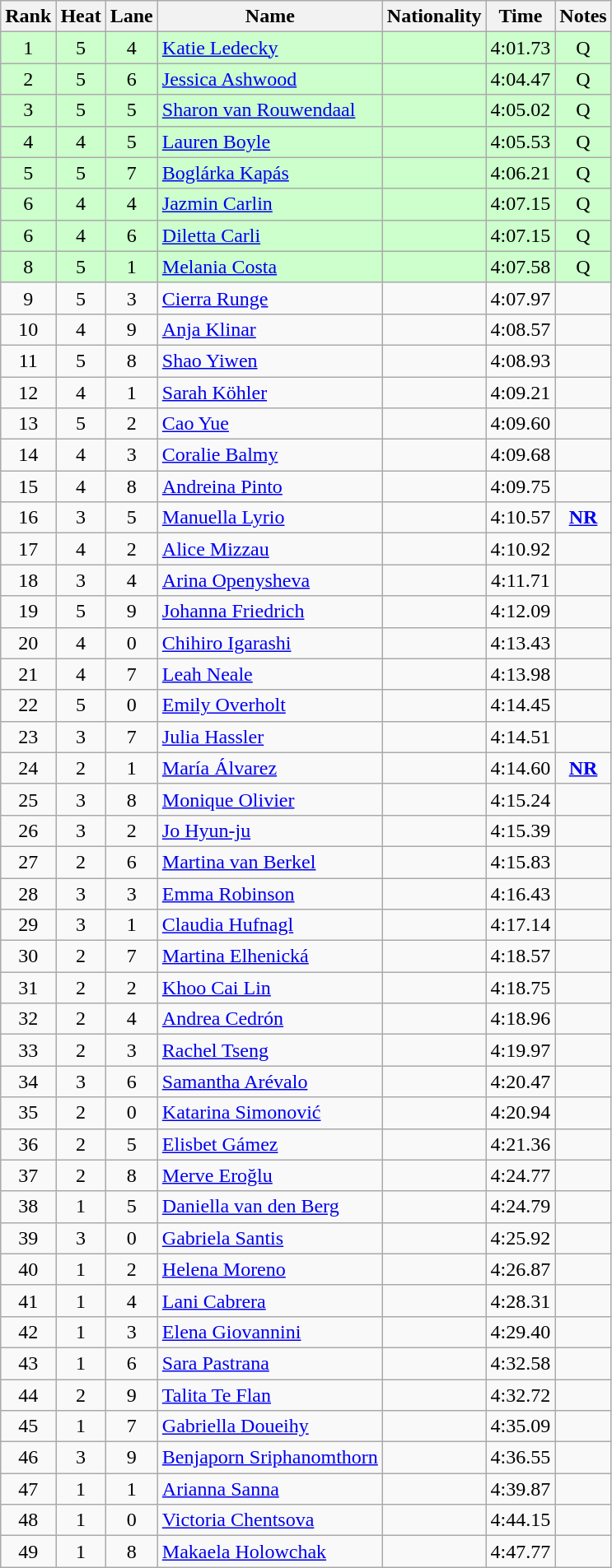<table class="wikitable sortable" style="text-align:center">
<tr>
<th>Rank</th>
<th>Heat</th>
<th>Lane</th>
<th>Name</th>
<th>Nationality</th>
<th>Time</th>
<th>Notes</th>
</tr>
<tr bgcolor=ccffcc>
<td>1</td>
<td>5</td>
<td>4</td>
<td align=left><a href='#'>Katie Ledecky</a></td>
<td align=left></td>
<td>4:01.73</td>
<td>Q</td>
</tr>
<tr bgcolor=ccffcc>
<td>2</td>
<td>5</td>
<td>6</td>
<td align=left><a href='#'>Jessica Ashwood</a></td>
<td align=left></td>
<td>4:04.47</td>
<td>Q</td>
</tr>
<tr bgcolor=ccffcc>
<td>3</td>
<td>5</td>
<td>5</td>
<td align=left><a href='#'>Sharon van Rouwendaal</a></td>
<td align=left></td>
<td>4:05.02</td>
<td>Q</td>
</tr>
<tr bgcolor=ccffcc>
<td>4</td>
<td>4</td>
<td>5</td>
<td align=left><a href='#'>Lauren Boyle</a></td>
<td align=left></td>
<td>4:05.53</td>
<td>Q</td>
</tr>
<tr bgcolor=ccffcc>
<td>5</td>
<td>5</td>
<td>7</td>
<td align=left><a href='#'>Boglárka Kapás</a></td>
<td align=left></td>
<td>4:06.21</td>
<td>Q</td>
</tr>
<tr bgcolor=ccffcc>
<td>6</td>
<td>4</td>
<td>4</td>
<td align=left><a href='#'>Jazmin Carlin</a></td>
<td align=left></td>
<td>4:07.15</td>
<td>Q</td>
</tr>
<tr bgcolor=ccffcc>
<td>6</td>
<td>4</td>
<td>6</td>
<td align=left><a href='#'>Diletta Carli</a></td>
<td align=left></td>
<td>4:07.15</td>
<td>Q</td>
</tr>
<tr bgcolor=ccffcc>
<td>8</td>
<td>5</td>
<td>1</td>
<td align=left><a href='#'>Melania Costa</a></td>
<td align=left></td>
<td>4:07.58</td>
<td>Q</td>
</tr>
<tr>
<td>9</td>
<td>5</td>
<td>3</td>
<td align=left><a href='#'>Cierra Runge</a></td>
<td align=left></td>
<td>4:07.97</td>
<td></td>
</tr>
<tr>
<td>10</td>
<td>4</td>
<td>9</td>
<td align=left><a href='#'>Anja Klinar</a></td>
<td align=left></td>
<td>4:08.57</td>
<td></td>
</tr>
<tr>
<td>11</td>
<td>5</td>
<td>8</td>
<td align=left><a href='#'>Shao Yiwen</a></td>
<td align=left></td>
<td>4:08.93</td>
<td></td>
</tr>
<tr>
<td>12</td>
<td>4</td>
<td>1</td>
<td align=left><a href='#'>Sarah Köhler</a></td>
<td align=left></td>
<td>4:09.21</td>
<td></td>
</tr>
<tr>
<td>13</td>
<td>5</td>
<td>2</td>
<td align=left><a href='#'>Cao Yue</a></td>
<td align=left></td>
<td>4:09.60</td>
<td></td>
</tr>
<tr>
<td>14</td>
<td>4</td>
<td>3</td>
<td align=left><a href='#'>Coralie Balmy</a></td>
<td align=left></td>
<td>4:09.68</td>
<td></td>
</tr>
<tr>
<td>15</td>
<td>4</td>
<td>8</td>
<td align=left><a href='#'>Andreina Pinto</a></td>
<td align=left></td>
<td>4:09.75</td>
<td></td>
</tr>
<tr>
<td>16</td>
<td>3</td>
<td>5</td>
<td align=left><a href='#'>Manuella Lyrio</a></td>
<td align=left></td>
<td>4:10.57</td>
<td><strong><a href='#'>NR</a></strong></td>
</tr>
<tr>
<td>17</td>
<td>4</td>
<td>2</td>
<td align=left><a href='#'>Alice Mizzau</a></td>
<td align=left></td>
<td>4:10.92</td>
<td></td>
</tr>
<tr>
<td>18</td>
<td>3</td>
<td>4</td>
<td align=left><a href='#'>Arina Openysheva</a></td>
<td align=left></td>
<td>4:11.71</td>
<td></td>
</tr>
<tr>
<td>19</td>
<td>5</td>
<td>9</td>
<td align=left><a href='#'>Johanna Friedrich</a></td>
<td align=left></td>
<td>4:12.09</td>
<td></td>
</tr>
<tr>
<td>20</td>
<td>4</td>
<td>0</td>
<td align=left><a href='#'>Chihiro Igarashi</a></td>
<td align=left></td>
<td>4:13.43</td>
<td></td>
</tr>
<tr>
<td>21</td>
<td>4</td>
<td>7</td>
<td align=left><a href='#'>Leah Neale</a></td>
<td align=left></td>
<td>4:13.98</td>
<td></td>
</tr>
<tr>
<td>22</td>
<td>5</td>
<td>0</td>
<td align=left><a href='#'>Emily Overholt</a></td>
<td align=left></td>
<td>4:14.45</td>
<td></td>
</tr>
<tr>
<td>23</td>
<td>3</td>
<td>7</td>
<td align=left><a href='#'>Julia Hassler</a></td>
<td align=left></td>
<td>4:14.51</td>
<td></td>
</tr>
<tr>
<td>24</td>
<td>2</td>
<td>1</td>
<td align=left><a href='#'>María Álvarez</a></td>
<td align=left></td>
<td>4:14.60</td>
<td><strong><a href='#'>NR</a></strong></td>
</tr>
<tr>
<td>25</td>
<td>3</td>
<td>8</td>
<td align=left><a href='#'>Monique Olivier</a></td>
<td align=left></td>
<td>4:15.24</td>
<td></td>
</tr>
<tr>
<td>26</td>
<td>3</td>
<td>2</td>
<td align=left><a href='#'>Jo Hyun-ju</a></td>
<td align=left></td>
<td>4:15.39</td>
<td></td>
</tr>
<tr>
<td>27</td>
<td>2</td>
<td>6</td>
<td align=left><a href='#'>Martina van Berkel</a></td>
<td align=left></td>
<td>4:15.83</td>
<td></td>
</tr>
<tr>
<td>28</td>
<td>3</td>
<td>3</td>
<td align=left><a href='#'>Emma Robinson</a></td>
<td align=left></td>
<td>4:16.43</td>
<td></td>
</tr>
<tr>
<td>29</td>
<td>3</td>
<td>1</td>
<td align=left><a href='#'>Claudia Hufnagl</a></td>
<td align=left></td>
<td>4:17.14</td>
<td></td>
</tr>
<tr>
<td>30</td>
<td>2</td>
<td>7</td>
<td align=left><a href='#'>Martina Elhenická</a></td>
<td align=left></td>
<td>4:18.57</td>
<td></td>
</tr>
<tr>
<td>31</td>
<td>2</td>
<td>2</td>
<td align=left><a href='#'>Khoo Cai Lin</a></td>
<td align=left></td>
<td>4:18.75</td>
<td></td>
</tr>
<tr>
<td>32</td>
<td>2</td>
<td>4</td>
<td align=left><a href='#'>Andrea Cedrón</a></td>
<td align=left></td>
<td>4:18.96</td>
<td></td>
</tr>
<tr>
<td>33</td>
<td>2</td>
<td>3</td>
<td align=left><a href='#'>Rachel Tseng</a></td>
<td align=left></td>
<td>4:19.97</td>
<td></td>
</tr>
<tr>
<td>34</td>
<td>3</td>
<td>6</td>
<td align=left><a href='#'>Samantha Arévalo</a></td>
<td align=left></td>
<td>4:20.47</td>
<td></td>
</tr>
<tr>
<td>35</td>
<td>2</td>
<td>0</td>
<td align=left><a href='#'>Katarina Simonović</a></td>
<td align=left></td>
<td>4:20.94</td>
<td></td>
</tr>
<tr>
<td>36</td>
<td>2</td>
<td>5</td>
<td align=left><a href='#'>Elisbet Gámez</a></td>
<td align=left></td>
<td>4:21.36</td>
<td></td>
</tr>
<tr>
<td>37</td>
<td>2</td>
<td>8</td>
<td align=left><a href='#'>Merve Eroğlu</a></td>
<td align=left></td>
<td>4:24.77</td>
<td></td>
</tr>
<tr>
<td>38</td>
<td>1</td>
<td>5</td>
<td align=left><a href='#'>Daniella van den Berg</a></td>
<td align=left></td>
<td>4:24.79</td>
<td></td>
</tr>
<tr>
<td>39</td>
<td>3</td>
<td>0</td>
<td align=left><a href='#'>Gabriela Santis</a></td>
<td align=left></td>
<td>4:25.92</td>
<td></td>
</tr>
<tr>
<td>40</td>
<td>1</td>
<td>2</td>
<td align=left><a href='#'>Helena Moreno</a></td>
<td align=left></td>
<td>4:26.87</td>
<td></td>
</tr>
<tr>
<td>41</td>
<td>1</td>
<td>4</td>
<td align=left><a href='#'>Lani Cabrera</a></td>
<td align=left></td>
<td>4:28.31</td>
<td></td>
</tr>
<tr>
<td>42</td>
<td>1</td>
<td>3</td>
<td align=left><a href='#'>Elena Giovannini</a></td>
<td align=left></td>
<td>4:29.40</td>
<td></td>
</tr>
<tr>
<td>43</td>
<td>1</td>
<td>6</td>
<td align=left><a href='#'>Sara Pastrana</a></td>
<td align=left></td>
<td>4:32.58</td>
<td></td>
</tr>
<tr>
<td>44</td>
<td>2</td>
<td>9</td>
<td align=left><a href='#'>Talita Te Flan</a></td>
<td align=left></td>
<td>4:32.72</td>
<td></td>
</tr>
<tr>
<td>45</td>
<td>1</td>
<td>7</td>
<td align=left><a href='#'>Gabriella Doueihy</a></td>
<td align=left></td>
<td>4:35.09</td>
<td></td>
</tr>
<tr>
<td>46</td>
<td>3</td>
<td>9</td>
<td align=left><a href='#'>Benjaporn Sriphanomthorn</a></td>
<td align=left></td>
<td>4:36.55</td>
<td></td>
</tr>
<tr>
<td>47</td>
<td>1</td>
<td>1</td>
<td align=left><a href='#'>Arianna Sanna</a></td>
<td align=left></td>
<td>4:39.87</td>
<td></td>
</tr>
<tr>
<td>48</td>
<td>1</td>
<td>0</td>
<td align=left><a href='#'>Victoria Chentsova</a></td>
<td align=left></td>
<td>4:44.15</td>
<td></td>
</tr>
<tr>
<td>49</td>
<td>1</td>
<td>8</td>
<td align=left><a href='#'>Makaela Holowchak</a></td>
<td align=left></td>
<td>4:47.77</td>
<td></td>
</tr>
</table>
